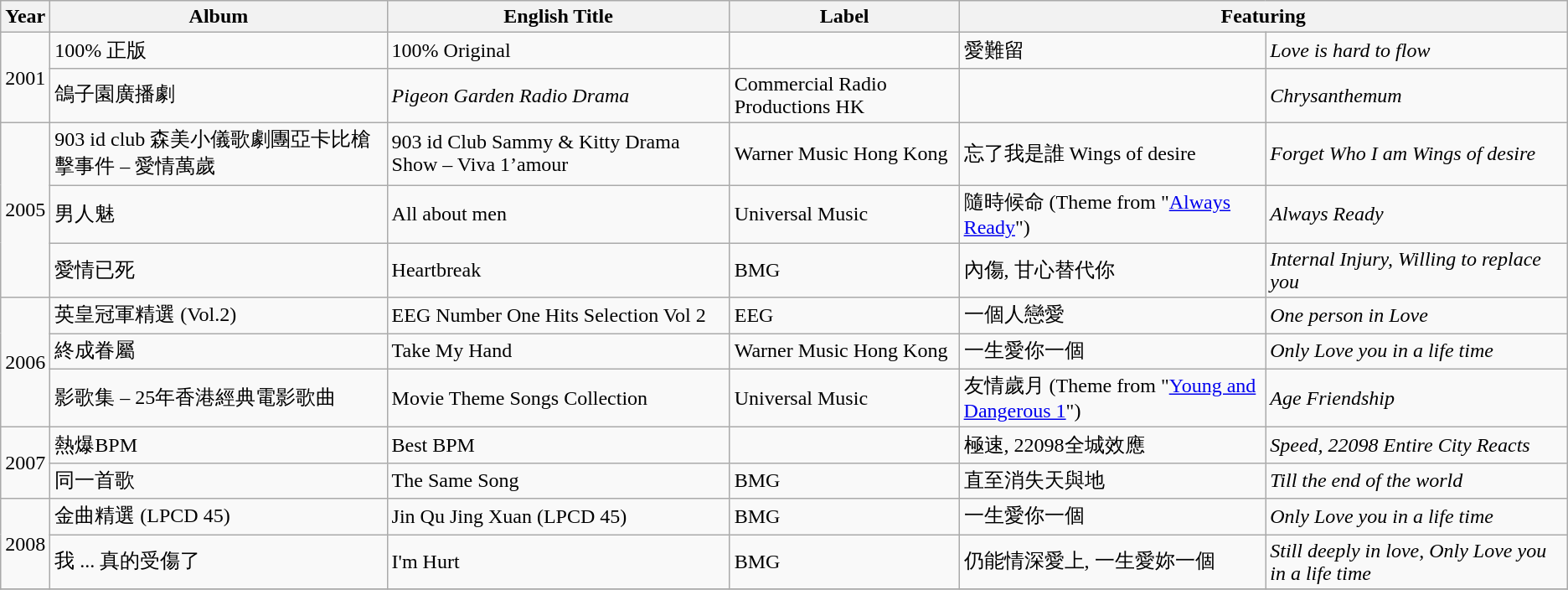<table class="wikitable">
<tr>
<th>Year</th>
<th>Album</th>
<th>English Title</th>
<th>Label</th>
<th colspan="2">Featuring</th>
</tr>
<tr>
<td rowspan="2">2001</td>
<td>100% 正版</td>
<td>100% Original</td>
<td></td>
<td>愛難留</td>
<td><em>Love is hard to flow</em></td>
</tr>
<tr>
<td>鴿子園廣播劇</td>
<td><em>Pigeon Garden Radio Drama</em></td>
<td>Commercial Radio Productions HK</td>
<td></td>
<td><em>Chrysanthemum</em></td>
</tr>
<tr>
<td rowspan="3">2005</td>
<td>903 id club 森美小儀歌劇團亞卡比槍擊事件 – 愛情萬歲</td>
<td>903 id Club Sammy & Kitty Drama Show – Viva 1’amour</td>
<td>Warner Music Hong Kong</td>
<td>忘了我是誰 Wings of desire</td>
<td><em>Forget Who I am Wings of desire</em></td>
</tr>
<tr>
<td>男人魅</td>
<td>All about men</td>
<td>Universal Music</td>
<td>隨時候命 (Theme from "<a href='#'>Always Ready</a>")</td>
<td><em>Always Ready</em></td>
</tr>
<tr>
<td>愛情已死</td>
<td>Heartbreak</td>
<td>BMG</td>
<td>內傷, 甘心替代你</td>
<td><em>Internal Injury, Willing to replace you</em></td>
</tr>
<tr>
<td rowspan="3">2006</td>
<td>英皇冠軍精選 (Vol.2)</td>
<td>EEG Number One Hits Selection Vol 2</td>
<td>EEG</td>
<td>一個人戀愛</td>
<td><em>One person in Love</em></td>
</tr>
<tr>
<td>終成眷屬</td>
<td>Take My Hand</td>
<td>Warner Music Hong Kong</td>
<td>一生愛你一個</td>
<td><em>Only Love you in a life time</em></td>
</tr>
<tr>
<td>影歌集 – 25年香港經典電影歌曲</td>
<td>Movie Theme Songs Collection</td>
<td>Universal Music</td>
<td>友情歲月 (Theme from "<a href='#'>Young and Dangerous 1</a>")</td>
<td><em>Age Friendship</em></td>
</tr>
<tr>
<td rowspan="2">2007</td>
<td>熱爆BPM</td>
<td>Best BPM</td>
<td></td>
<td>極速, 22098全城效應</td>
<td><em>Speed, 22098 Entire City Reacts</em></td>
</tr>
<tr>
<td>同一首歌</td>
<td>The Same Song</td>
<td>BMG</td>
<td>直至消失天與地</td>
<td><em>Till the end of the world</em></td>
</tr>
<tr>
<td rowspan="2">2008</td>
<td>金曲精選 (LPCD 45)</td>
<td>Jin Qu Jing Xuan (LPCD 45)</td>
<td>BMG</td>
<td>一生愛你一個</td>
<td><em>Only Love you in a life time</em></td>
</tr>
<tr>
<td>我 ... 真的受傷了</td>
<td>I'm Hurt</td>
<td>BMG</td>
<td>仍能情深愛上, 一生愛妳一個</td>
<td><em>Still deeply in love, Only Love you in a life time</em></td>
</tr>
<tr>
</tr>
</table>
